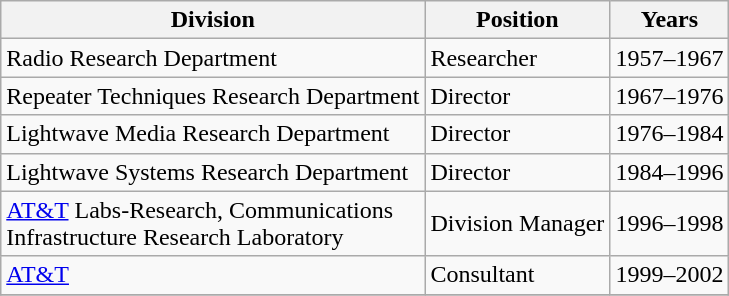<table class="wikitable">
<tr>
<th>Division</th>
<th>Position</th>
<th>Years</th>
</tr>
<tr>
<td>Radio Research Department</td>
<td>Researcher</td>
<td>1957–1967</td>
</tr>
<tr>
<td>Repeater Techniques Research Department</td>
<td>Director</td>
<td>1967–1976</td>
</tr>
<tr>
<td>Lightwave Media Research Department</td>
<td>Director</td>
<td>1976–1984</td>
</tr>
<tr>
<td>Lightwave Systems Research Department</td>
<td>Director</td>
<td>1984–1996</td>
</tr>
<tr>
<td><a href='#'>AT&T</a> Labs-Research, Communications<br>Infrastructure Research Laboratory</td>
<td>Division Manager</td>
<td>1996–1998</td>
</tr>
<tr>
<td><a href='#'>AT&T</a></td>
<td>Consultant</td>
<td>1999–2002</td>
</tr>
<tr>
</tr>
</table>
